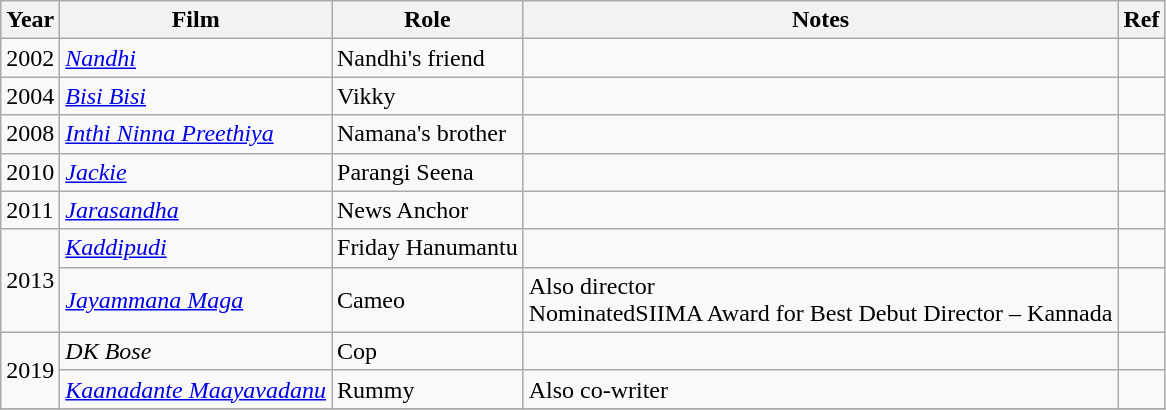<table class="wikitable sortable">
<tr>
<th>Year</th>
<th>Film</th>
<th>Role</th>
<th class="unsortable">Notes</th>
<th>Ref</th>
</tr>
<tr>
<td>2002</td>
<td><em><a href='#'>Nandhi</a></em></td>
<td>Nandhi's friend</td>
<td></td>
<td></td>
</tr>
<tr>
<td>2004</td>
<td><em><a href='#'>Bisi Bisi</a></em></td>
<td>Vikky</td>
<td></td>
<td></td>
</tr>
<tr>
<td>2008</td>
<td><em><a href='#'>Inthi Ninna Preethiya</a></em></td>
<td>Namana's brother</td>
<td></td>
<td></td>
</tr>
<tr>
<td>2010</td>
<td><em><a href='#'>Jackie</a></em></td>
<td>Parangi Seena</td>
<td></td>
<td></td>
</tr>
<tr>
<td>2011</td>
<td><em><a href='#'>Jarasandha</a></em></td>
<td>News Anchor</td>
<td></td>
<td></td>
</tr>
<tr>
<td rowspan="2">2013</td>
<td><em><a href='#'>Kaddipudi</a></em></td>
<td>Friday Hanumantu</td>
<td></td>
<td></td>
</tr>
<tr>
<td><em><a href='#'>Jayammana Maga</a></em></td>
<td>Cameo</td>
<td>Also director<br>NominatedSIIMA Award for Best Debut Director – Kannada</td>
<td></td>
</tr>
<tr>
<td rowspan="2">2019</td>
<td><em>DK Bose</em></td>
<td>Cop</td>
<td></td>
<td></td>
</tr>
<tr>
<td><em><a href='#'>Kaanadante Maayavadanu</a></em></td>
<td>Rummy</td>
<td>Also co-writer</td>
<td></td>
</tr>
<tr>
</tr>
</table>
